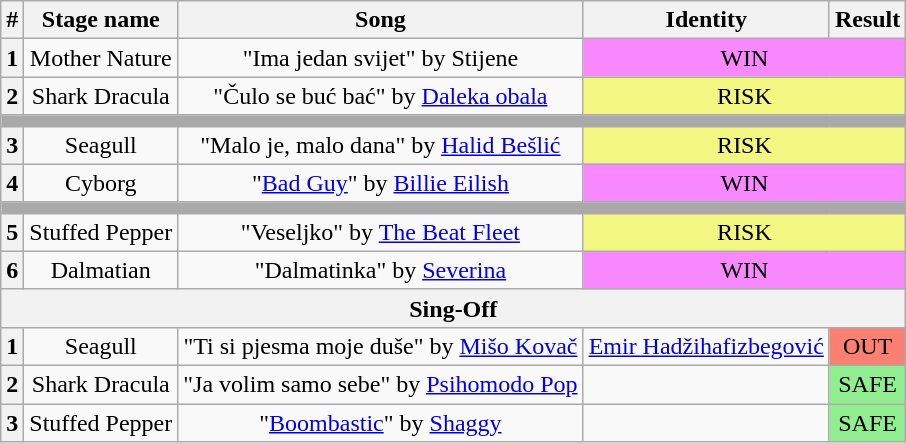<table class="wikitable plainrowheaders" style="text-align: center;">
<tr>
<th>#</th>
<th>Stage name</th>
<th>Song</th>
<th>Identity</th>
<th>Result</th>
</tr>
<tr>
<th>1</th>
<td>Mother Nature</td>
<td>"Ima jedan svijet" by Stijene</td>
<td colspan="2" bgcolor="F888FD">WIN</td>
</tr>
<tr>
<th>2</th>
<td>Shark Dracula</td>
<td>"Čulo se buć bać" by <a href='#'>Daleka obala</a></td>
<td colspan="2" bgcolor="F3F781">RISK</td>
</tr>
<tr>
<th colspan="5" style="background:darkgrey"></th>
</tr>
<tr>
<th>3</th>
<td>Seagull</td>
<td>"Malo je, malo dana" by <a href='#'>Halid Bešlić</a></td>
<td colspan="2" bgcolor="F3F781">RISK</td>
</tr>
<tr>
<th>4</th>
<td>Cyborg</td>
<td>"<a href='#'>Bad Guy</a>" by <a href='#'>Billie Eilish</a></td>
<td colspan="2" bgcolor="F888FD">WIN</td>
</tr>
<tr>
<th colspan="5" style="background:darkgrey"></th>
</tr>
<tr>
<th>5</th>
<td>Stuffed Pepper</td>
<td>"Veseljko" by <a href='#'>The Beat Fleet</a></td>
<td colspan="2" bgcolor="F3F781">RISK</td>
</tr>
<tr>
<th>6</th>
<td>Dalmatian</td>
<td>"Dalmatinka" by <a href='#'>Severina</a></td>
<td colspan="2" bgcolor="F888FD">WIN</td>
</tr>
<tr>
<th colspan="5">Sing-Off</th>
</tr>
<tr>
<th>1</th>
<td>Seagull</td>
<td>"Ti si pjesma moje duše" by <a href='#'>Mišo Kovač</a></td>
<td><a href='#'>Emir Hadžihafizbegović</a></td>
<td bgcolor="salmon">OUT</td>
</tr>
<tr>
<th>2</th>
<td>Shark Dracula</td>
<td>"Ja volim samo sebe" by <a href='#'>Psihomodo Pop</a></td>
<td></td>
<td bgcolor="lightgreen">SAFE</td>
</tr>
<tr>
<th>3</th>
<td>Stuffed Pepper</td>
<td>"<a href='#'>Boombastic</a>" by <a href='#'>Shaggy</a></td>
<td></td>
<td bgcolor="lightgreen">SAFE</td>
</tr>
</table>
